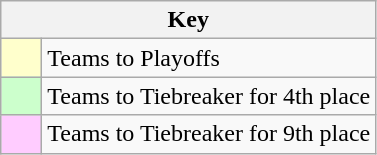<table class="wikitable" style="text-align: center;">
<tr>
<th colspan=2>Key</th>
</tr>
<tr>
<td style="background:#ffffcc; width:20px;"></td>
<td align=left>Teams to Playoffs</td>
</tr>
<tr>
<td style="background:#ccffcc; width:20px;"></td>
<td align=left>Teams to Tiebreaker for 4th place</td>
</tr>
<tr>
<td style="background:#ffccff; width:20px;"></td>
<td align=left>Teams to Tiebreaker for 9th place</td>
</tr>
</table>
